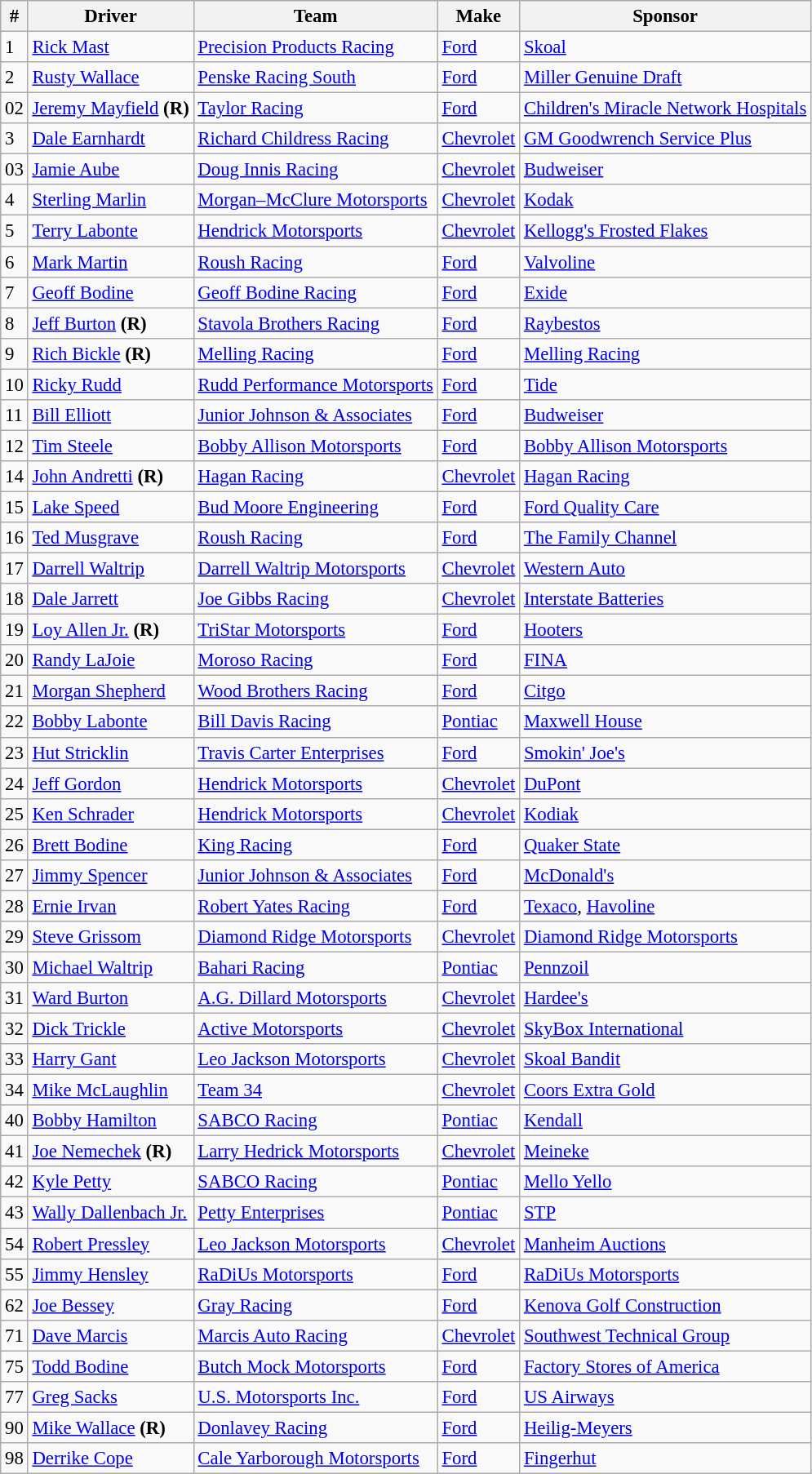<table class="wikitable" style="font-size:95%">
<tr>
<th>#</th>
<th>Driver</th>
<th>Team</th>
<th>Make</th>
<th>Sponsor</th>
</tr>
<tr>
<td>1</td>
<td><a href='#'>Rick Mast</a></td>
<td><a href='#'>Precision Products Racing</a></td>
<td><a href='#'>Ford</a></td>
<td><a href='#'>Skoal</a></td>
</tr>
<tr>
<td>2</td>
<td><a href='#'>Rusty Wallace</a></td>
<td><a href='#'>Penske Racing South</a></td>
<td><a href='#'>Ford</a></td>
<td><a href='#'>Miller Genuine Draft</a></td>
</tr>
<tr>
<td>02</td>
<td><a href='#'>Jeremy Mayfield</a> <strong>(R)</strong></td>
<td><a href='#'>Taylor Racing</a></td>
<td><a href='#'>Ford</a></td>
<td><a href='#'>Children's Miracle Network Hospitals</a></td>
</tr>
<tr>
<td>3</td>
<td><a href='#'>Dale Earnhardt</a></td>
<td><a href='#'>Richard Childress Racing</a></td>
<td><a href='#'>Chevrolet</a></td>
<td><a href='#'>GM Goodwrench Service Plus</a></td>
</tr>
<tr>
<td>03</td>
<td><a href='#'>Jamie Aube</a></td>
<td><a href='#'>Doug Innis Racing</a></td>
<td><a href='#'>Chevrolet</a></td>
<td><a href='#'>Budweiser</a></td>
</tr>
<tr>
<td>4</td>
<td><a href='#'>Sterling Marlin</a></td>
<td><a href='#'>Morgan–McClure Motorsports</a></td>
<td><a href='#'>Chevrolet</a></td>
<td><a href='#'>Kodak</a></td>
</tr>
<tr>
<td>5</td>
<td><a href='#'>Terry Labonte</a></td>
<td><a href='#'>Hendrick Motorsports</a></td>
<td><a href='#'>Chevrolet</a></td>
<td><a href='#'>Kellogg's Frosted Flakes</a></td>
</tr>
<tr>
<td>6</td>
<td><a href='#'>Mark Martin</a></td>
<td><a href='#'>Roush Racing</a></td>
<td><a href='#'>Ford</a></td>
<td><a href='#'>Valvoline</a></td>
</tr>
<tr>
<td>7</td>
<td><a href='#'>Geoff Bodine</a></td>
<td><a href='#'>Geoff Bodine Racing</a></td>
<td><a href='#'>Ford</a></td>
<td><a href='#'>Exide</a></td>
</tr>
<tr>
<td>8</td>
<td><a href='#'>Jeff Burton</a> <strong>(R)</strong></td>
<td><a href='#'>Stavola Brothers Racing</a></td>
<td><a href='#'>Ford</a></td>
<td><a href='#'>Raybestos</a></td>
</tr>
<tr>
<td>9</td>
<td><a href='#'>Rich Bickle</a> <strong>(R)</strong></td>
<td><a href='#'>Melling Racing</a></td>
<td><a href='#'>Ford</a></td>
<td><a href='#'>Melling Racing</a></td>
</tr>
<tr>
<td>10</td>
<td><a href='#'>Ricky Rudd</a></td>
<td><a href='#'>Rudd Performance Motorsports</a></td>
<td><a href='#'>Ford</a></td>
<td><a href='#'>Tide</a></td>
</tr>
<tr>
<td>11</td>
<td><a href='#'>Bill Elliott</a></td>
<td><a href='#'>Junior Johnson & Associates</a></td>
<td><a href='#'>Ford</a></td>
<td><a href='#'>Budweiser</a></td>
</tr>
<tr>
<td>12</td>
<td><a href='#'>Tim Steele</a></td>
<td><a href='#'>Bobby Allison Motorsports</a></td>
<td><a href='#'>Ford</a></td>
<td><a href='#'>Bobby Allison Motorsports</a></td>
</tr>
<tr>
<td>14</td>
<td><a href='#'>John Andretti</a> <strong>(R)</strong></td>
<td><a href='#'>Hagan Racing</a></td>
<td><a href='#'>Chevrolet</a></td>
<td><a href='#'>Hagan Racing</a></td>
</tr>
<tr>
<td>15</td>
<td><a href='#'>Lake Speed</a></td>
<td><a href='#'>Bud Moore Engineering</a></td>
<td><a href='#'>Ford</a></td>
<td><a href='#'>Ford Quality Care</a></td>
</tr>
<tr>
<td>16</td>
<td><a href='#'>Ted Musgrave</a></td>
<td><a href='#'>Roush Racing</a></td>
<td><a href='#'>Ford</a></td>
<td><a href='#'>The Family Channel</a></td>
</tr>
<tr>
<td>17</td>
<td><a href='#'>Darrell Waltrip</a></td>
<td><a href='#'>Darrell Waltrip Motorsports</a></td>
<td><a href='#'>Chevrolet</a></td>
<td><a href='#'>Western Auto</a></td>
</tr>
<tr>
<td>18</td>
<td><a href='#'>Dale Jarrett</a></td>
<td><a href='#'>Joe Gibbs Racing</a></td>
<td><a href='#'>Chevrolet</a></td>
<td><a href='#'>Interstate Batteries</a></td>
</tr>
<tr>
<td>19</td>
<td><a href='#'>Loy Allen Jr.</a> <strong>(R)</strong></td>
<td><a href='#'>TriStar Motorsports</a></td>
<td><a href='#'>Ford</a></td>
<td><a href='#'>Hooters</a></td>
</tr>
<tr>
<td>20</td>
<td><a href='#'>Randy LaJoie</a></td>
<td><a href='#'>Moroso Racing</a></td>
<td><a href='#'>Ford</a></td>
<td><a href='#'>FINA</a></td>
</tr>
<tr>
<td>21</td>
<td><a href='#'>Morgan Shepherd</a></td>
<td><a href='#'>Wood Brothers Racing</a></td>
<td><a href='#'>Ford</a></td>
<td><a href='#'>Citgo</a></td>
</tr>
<tr>
<td>22</td>
<td><a href='#'>Bobby Labonte</a></td>
<td><a href='#'>Bill Davis Racing</a></td>
<td><a href='#'>Pontiac</a></td>
<td><a href='#'>Maxwell House</a></td>
</tr>
<tr>
<td>23</td>
<td><a href='#'>Hut Stricklin</a></td>
<td><a href='#'>Travis Carter Enterprises</a></td>
<td><a href='#'>Ford</a></td>
<td><a href='#'>Smokin' Joe's</a></td>
</tr>
<tr>
<td>24</td>
<td><a href='#'>Jeff Gordon</a></td>
<td><a href='#'>Hendrick Motorsports</a></td>
<td><a href='#'>Chevrolet</a></td>
<td><a href='#'>DuPont</a></td>
</tr>
<tr>
<td>25</td>
<td><a href='#'>Ken Schrader</a></td>
<td><a href='#'>Hendrick Motorsports</a></td>
<td><a href='#'>Chevrolet</a></td>
<td><a href='#'>Kodiak</a></td>
</tr>
<tr>
<td>26</td>
<td><a href='#'>Brett Bodine</a></td>
<td><a href='#'>King Racing</a></td>
<td><a href='#'>Ford</a></td>
<td><a href='#'>Quaker State</a></td>
</tr>
<tr>
<td>27</td>
<td><a href='#'>Jimmy Spencer</a></td>
<td><a href='#'>Junior Johnson & Associates</a></td>
<td><a href='#'>Ford</a></td>
<td><a href='#'>McDonald's</a></td>
</tr>
<tr>
<td>28</td>
<td><a href='#'>Ernie Irvan</a></td>
<td><a href='#'>Robert Yates Racing</a></td>
<td><a href='#'>Ford</a></td>
<td><a href='#'>Texaco</a>, <a href='#'>Havoline</a></td>
</tr>
<tr>
<td>29</td>
<td><a href='#'>Steve Grissom</a></td>
<td><a href='#'>Diamond Ridge Motorsports</a></td>
<td><a href='#'>Chevrolet</a></td>
<td><a href='#'>Diamond Ridge Motorsports</a></td>
</tr>
<tr>
<td>30</td>
<td><a href='#'>Michael Waltrip</a></td>
<td><a href='#'>Bahari Racing</a></td>
<td><a href='#'>Pontiac</a></td>
<td><a href='#'>Pennzoil</a></td>
</tr>
<tr>
<td>31</td>
<td><a href='#'>Ward Burton</a></td>
<td><a href='#'>A.G. Dillard Motorsports</a></td>
<td><a href='#'>Chevrolet</a></td>
<td><a href='#'>Hardee's</a></td>
</tr>
<tr>
<td>32</td>
<td><a href='#'>Dick Trickle</a></td>
<td><a href='#'>Active Motorsports</a></td>
<td><a href='#'>Chevrolet</a></td>
<td><a href='#'>SkyBox International</a></td>
</tr>
<tr>
<td>33</td>
<td><a href='#'>Harry Gant</a></td>
<td><a href='#'>Leo Jackson Motorsports</a></td>
<td><a href='#'>Chevrolet</a></td>
<td><a href='#'>Skoal Bandit</a></td>
</tr>
<tr>
<td>34</td>
<td><a href='#'>Mike McLaughlin</a></td>
<td><a href='#'>Team 34</a></td>
<td><a href='#'>Chevrolet</a></td>
<td><a href='#'>Coors Extra Gold</a></td>
</tr>
<tr>
<td>40</td>
<td><a href='#'>Bobby Hamilton</a></td>
<td><a href='#'>SABCO Racing</a></td>
<td><a href='#'>Pontiac</a></td>
<td><a href='#'>Kendall</a></td>
</tr>
<tr>
<td>41</td>
<td><a href='#'>Joe Nemechek</a> <strong>(R)</strong></td>
<td><a href='#'>Larry Hedrick Motorsports</a></td>
<td><a href='#'>Chevrolet</a></td>
<td><a href='#'>Meineke</a></td>
</tr>
<tr>
<td>42</td>
<td><a href='#'>Kyle Petty</a></td>
<td><a href='#'>SABCO Racing</a></td>
<td><a href='#'>Pontiac</a></td>
<td><a href='#'>Mello Yello</a></td>
</tr>
<tr>
<td>43</td>
<td><a href='#'>Wally Dallenbach Jr.</a></td>
<td><a href='#'>Petty Enterprises</a></td>
<td><a href='#'>Pontiac</a></td>
<td><a href='#'>STP</a></td>
</tr>
<tr>
<td>54</td>
<td><a href='#'>Robert Pressley</a></td>
<td><a href='#'>Leo Jackson Motorsports</a></td>
<td><a href='#'>Chevrolet</a></td>
<td><a href='#'>Manheim Auctions</a></td>
</tr>
<tr>
<td>55</td>
<td><a href='#'>Jimmy Hensley</a></td>
<td><a href='#'>RaDiUs Motorsports</a></td>
<td><a href='#'>Ford</a></td>
<td><a href='#'>RaDiUs Motorsports</a></td>
</tr>
<tr>
<td>62</td>
<td><a href='#'>Joe Bessey</a></td>
<td><a href='#'>Gray Racing</a></td>
<td><a href='#'>Ford</a></td>
<td><a href='#'>Kenova Golf Construction</a></td>
</tr>
<tr>
<td>71</td>
<td><a href='#'>Dave Marcis</a></td>
<td><a href='#'>Marcis Auto Racing</a></td>
<td><a href='#'>Chevrolet</a></td>
<td><a href='#'>Southwest Technical Group</a></td>
</tr>
<tr>
<td>75</td>
<td><a href='#'>Todd Bodine</a></td>
<td><a href='#'>Butch Mock Motorsports</a></td>
<td><a href='#'>Ford</a></td>
<td><a href='#'>Factory Stores of America</a></td>
</tr>
<tr>
<td>77</td>
<td><a href='#'>Greg Sacks</a></td>
<td><a href='#'>U.S. Motorsports Inc.</a></td>
<td><a href='#'>Ford</a></td>
<td><a href='#'>US Airways</a></td>
</tr>
<tr>
<td>90</td>
<td><a href='#'>Mike Wallace</a> <strong>(R)</strong></td>
<td><a href='#'>Donlavey Racing</a></td>
<td><a href='#'>Ford</a></td>
<td><a href='#'>Heilig-Meyers</a></td>
</tr>
<tr>
<td>98</td>
<td><a href='#'>Derrike Cope</a></td>
<td><a href='#'>Cale Yarborough Motorsports</a></td>
<td><a href='#'>Ford</a></td>
<td><a href='#'>Fingerhut</a></td>
</tr>
</table>
